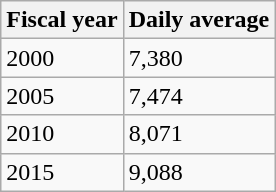<table class="wikitable">
<tr>
<th>Fiscal year</th>
<th>Daily average</th>
</tr>
<tr>
<td>2000</td>
<td>7,380</td>
</tr>
<tr>
<td>2005</td>
<td>7,474</td>
</tr>
<tr>
<td>2010</td>
<td>8,071</td>
</tr>
<tr>
<td>2015</td>
<td>9,088</td>
</tr>
</table>
